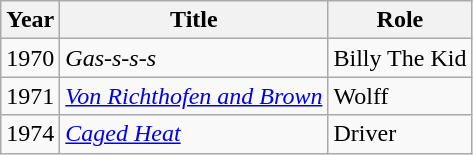<table class="wikitable">
<tr>
<th>Year</th>
<th>Title</th>
<th>Role</th>
</tr>
<tr>
<td>1970</td>
<td><em>Gas-s-s-s</em></td>
<td>Billy The Kid</td>
</tr>
<tr>
<td>1971</td>
<td><em><a href='#'>Von Richthofen and Brown</a></em></td>
<td>Wolff</td>
</tr>
<tr>
<td>1974</td>
<td><em><a href='#'>Caged Heat</a></em></td>
<td>Driver</td>
</tr>
</table>
